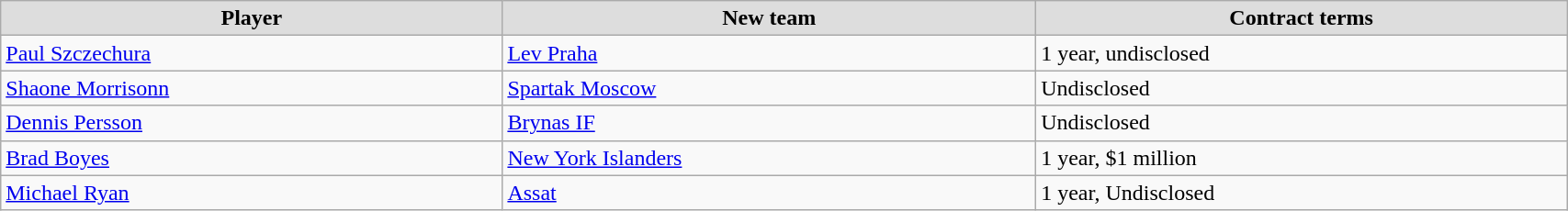<table class="wikitable" style="width:90%;">
<tr style="text-align:center; background:#ddd;">
<td><strong>Player</strong></td>
<td><strong>New team</strong></td>
<td><strong>Contract terms</strong></td>
</tr>
<tr>
<td><a href='#'>Paul Szczechura</a></td>
<td><a href='#'>Lev Praha</a></td>
<td>1 year, undisclosed</td>
</tr>
<tr>
<td><a href='#'>Shaone Morrisonn</a></td>
<td><a href='#'>Spartak Moscow</a></td>
<td>Undisclosed</td>
</tr>
<tr>
<td><a href='#'>Dennis Persson</a></td>
<td><a href='#'>Brynas IF</a></td>
<td>Undisclosed</td>
</tr>
<tr>
<td><a href='#'>Brad Boyes</a></td>
<td><a href='#'>New York Islanders</a></td>
<td>1 year, $1 million</td>
</tr>
<tr>
<td><a href='#'>Michael Ryan</a></td>
<td><a href='#'>Assat</a></td>
<td>1 year, Undisclosed</td>
</tr>
</table>
